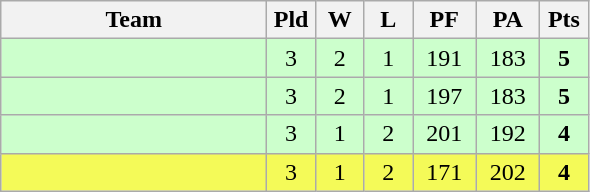<table class="wikitable" style="text-align:center;">
<tr>
<th width=170>Team</th>
<th width=25>Pld</th>
<th width=25>W</th>
<th width=25>L</th>
<th width=35>PF</th>
<th width=35>PA</th>
<th width=25>Pts</th>
</tr>
<tr bgcolor=#ccffcc>
<td align="left"></td>
<td>3</td>
<td>2</td>
<td>1</td>
<td>191</td>
<td>183</td>
<td><strong>5</strong></td>
</tr>
<tr bgcolor=#ccffcc>
<td align="left"></td>
<td>3</td>
<td>2</td>
<td>1</td>
<td>197</td>
<td>183</td>
<td><strong>5</strong></td>
</tr>
<tr bgcolor=#ccffcc>
<td align="left"></td>
<td>3</td>
<td>1</td>
<td>2</td>
<td>201</td>
<td>192</td>
<td><strong>4</strong></td>
</tr>
<tr bgcolor=#F4FA58>
<td align="left"></td>
<td>3</td>
<td>1</td>
<td>2</td>
<td>171</td>
<td>202</td>
<td><strong>4</strong></td>
</tr>
</table>
